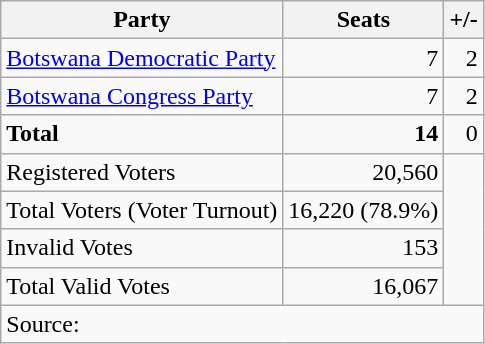<table class=wikitable style=text-align:right>
<tr>
<th>Party</th>
<th>Seats</th>
<th>+/-</th>
</tr>
<tr>
<td align=left><a href='#'>Botswana Democratic Party</a></td>
<td>7</td>
<td>2</td>
</tr>
<tr>
<td align=left><a href='#'>Botswana Congress Party</a></td>
<td>7</td>
<td>2</td>
</tr>
<tr>
<td align=left><strong>Total</strong></td>
<td><strong>14</strong></td>
<td>0</td>
</tr>
<tr>
<td align=left>Registered Voters</td>
<td>20,560</td>
</tr>
<tr>
<td align=left>Total Voters (Voter Turnout)</td>
<td>16,220 (78.9%)</td>
</tr>
<tr>
<td align=left>Invalid Votes</td>
<td>153</td>
</tr>
<tr>
<td align=left>Total Valid Votes</td>
<td>16,067</td>
</tr>
<tr>
<td colspan=4 align=left>Source: </td>
</tr>
</table>
